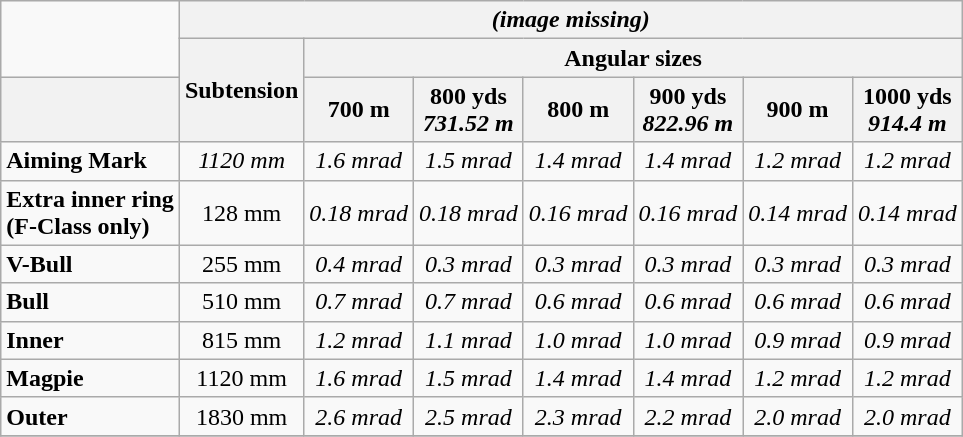<table class="wikitable">
<tr>
<td rowspan="2" style="text-align: center;"></td>
<th colspan="7" style="text-align: center;"><em>(image missing)</em></th>
</tr>
<tr>
<th rowspan="2" colspan="1" style="text-align: center;">Subtension</th>
<th colspan="6" style="text-align: center;">Angular sizes</th>
</tr>
<tr>
<th></th>
<th>700 m</th>
<th>800 yds <br><em>731.52 m</em></th>
<th>800 m</th>
<th>900 yds <br><em>822.96 m</em></th>
<th>900 m</th>
<th>1000 yds <br><em>914.4 m</em></th>
</tr>
<tr>
<td><strong>Aiming Mark</strong></td>
<td style="text-align: center;"><em>1120 mm</em></td>
<td style="text-align: center;"><em>1.6 mrad</em></td>
<td style="text-align: center;"><em>1.5 mrad</em></td>
<td style="text-align: center;"><em>1.4 mrad</em></td>
<td style="text-align: center;"><em>1.4 mrad</em></td>
<td style="text-align: center;"><em>1.2 mrad</em></td>
<td style="text-align: center;"><em>1.2 mrad</em></td>
</tr>
<tr>
<td><strong>Extra inner ring <br>(F-Class only)</strong></td>
<td style="text-align: center;">128 mm</td>
<td style="text-align: center;"><em>0.18 mrad</em></td>
<td style="text-align: center;"><em>0.18 mrad</em></td>
<td style="text-align: center;"><em>0.16 mrad</em></td>
<td style="text-align: center;"><em>0.16 mrad</em></td>
<td style="text-align: center;"><em>0.14 mrad</em></td>
<td style="text-align: center;"><em>0.14 mrad</em></td>
</tr>
<tr>
<td><strong>V-Bull</strong></td>
<td style="text-align: center;">255 mm</td>
<td style="text-align: center;"><em>0.4 mrad</em></td>
<td style="text-align: center;"><em>0.3 mrad</em></td>
<td style="text-align: center;"><em>0.3 mrad</em></td>
<td style="text-align: center;"><em>0.3 mrad</em></td>
<td style="text-align: center;"><em>0.3 mrad</em></td>
<td style="text-align: center;"><em>0.3 mrad</em></td>
</tr>
<tr>
<td><strong>Bull</strong></td>
<td style="text-align: center;">510 mm</td>
<td style="text-align: center;"><em>0.7 mrad</em></td>
<td style="text-align: center;"><em>0.7 mrad</em></td>
<td style="text-align: center;"><em>0.6 mrad</em></td>
<td style="text-align: center;"><em>0.6 mrad</em></td>
<td style="text-align: center;"><em>0.6 mrad</em></td>
<td style="text-align: center;"><em>0.6 mrad</em></td>
</tr>
<tr>
<td><strong>Inner</strong></td>
<td style="text-align: center;">815 mm</td>
<td style="text-align: center;"><em>1.2 mrad</em></td>
<td style="text-align: center;"><em>1.1 mrad</em></td>
<td style="text-align: center;"><em>1.0 mrad</em></td>
<td style="text-align: center;"><em>1.0 mrad</em></td>
<td style="text-align: center;"><em>0.9 mrad</em></td>
<td style="text-align: center;"><em>0.9 mrad</em></td>
</tr>
<tr>
<td><strong>Magpie</strong></td>
<td style="text-align: center;">1120 mm</td>
<td style="text-align: center;"><em>1.6 mrad</em></td>
<td style="text-align: center;"><em>1.5 mrad</em></td>
<td style="text-align: center;"><em>1.4 mrad</em></td>
<td style="text-align: center;"><em>1.4 mrad</em></td>
<td style="text-align: center;"><em>1.2 mrad</em></td>
<td style="text-align: center;"><em>1.2 mrad</em></td>
</tr>
<tr>
<td><strong>Outer</strong></td>
<td style="text-align: center;">1830 mm</td>
<td style="text-align: center;"><em>2.6 mrad</em></td>
<td style="text-align: center;"><em>2.5 mrad</em></td>
<td style="text-align: center;"><em>2.3 mrad</em></td>
<td style="text-align: center;"><em>2.2 mrad</em></td>
<td style="text-align: center;"><em>2.0 mrad</em></td>
<td style="text-align: center;"><em>2.0 mrad</em></td>
</tr>
<tr>
</tr>
</table>
